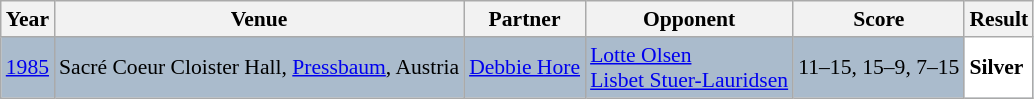<table class="sortable wikitable" style="font-size: 90%;">
<tr>
<th>Year</th>
<th>Venue</th>
<th>Partner</th>
<th>Opponent</th>
<th>Score</th>
<th>Result</th>
</tr>
<tr style="background:#AABBCC">
<td align="center"><a href='#'>1985</a></td>
<td align="left">Sacré Coeur Cloister Hall, <a href='#'>Pressbaum</a>, Austria</td>
<td align="left"> <a href='#'>Debbie Hore</a></td>
<td align="left"> <a href='#'>Lotte Olsen</a><br> <a href='#'>Lisbet Stuer-Lauridsen</a></td>
<td align="left">11–15, 15–9, 7–15</td>
<td style="text-align:left; background:white"> <strong>Silver</strong></td>
</tr>
</table>
